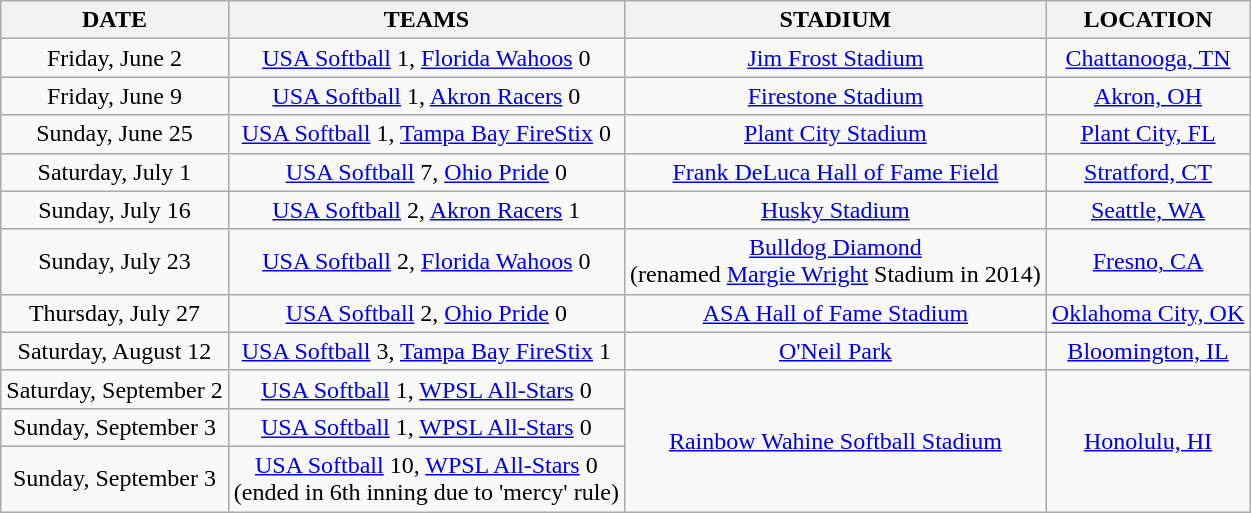<table class="wikitable sortable" style="text-align:center;">
<tr>
<th>DATE</th>
<th>TEAMS</th>
<th>STADIUM</th>
<th>LOCATION</th>
</tr>
<tr>
<td>Friday, June 2</td>
<td><a href='#'>USA Softball</a> 1, <a href='#'>Florida Wahoos</a> 0</td>
<td><a href='#'>Jim Frost Stadium</a></td>
<td><a href='#'>Chattanooga, TN</a></td>
</tr>
<tr>
<td>Friday, June 9</td>
<td><a href='#'>USA Softball</a> 1, <a href='#'>Akron Racers</a> 0</td>
<td><a href='#'>Firestone Stadium</a></td>
<td><a href='#'>Akron, OH</a></td>
</tr>
<tr>
<td>Sunday, June 25</td>
<td><a href='#'>USA Softball</a> 1, <a href='#'>Tampa Bay FireStix</a> 0</td>
<td><a href='#'>Plant City Stadium</a></td>
<td><a href='#'>Plant City, FL</a></td>
</tr>
<tr>
<td>Saturday, July 1</td>
<td><a href='#'>USA Softball</a> 7, <a href='#'>Ohio Pride</a> 0</td>
<td><a href='#'>Frank DeLuca Hall of Fame Field</a></td>
<td><a href='#'>Stratford, CT</a></td>
</tr>
<tr>
<td>Sunday, July 16</td>
<td><a href='#'>USA Softball</a> 2, <a href='#'>Akron Racers</a> 1</td>
<td><a href='#'>Husky Stadium</a></td>
<td><a href='#'>Seattle, WA</a></td>
</tr>
<tr>
<td>Sunday, July 23</td>
<td><a href='#'>USA Softball</a> 2, <a href='#'>Florida Wahoos</a> 0</td>
<td><a href='#'>Bulldog Diamond</a><br>(renamed <a href='#'>Margie Wright</a> Stadium in 2014)</td>
<td><a href='#'>Fresno, CA</a></td>
</tr>
<tr>
<td>Thursday, July 27</td>
<td><a href='#'>USA Softball</a> 2, <a href='#'>Ohio Pride</a> 0</td>
<td><a href='#'>ASA Hall of Fame Stadium</a></td>
<td><a href='#'>Oklahoma City, OK</a></td>
</tr>
<tr>
<td>Saturday, August 12</td>
<td><a href='#'>USA Softball</a> 3, <a href='#'>Tampa Bay FireStix</a> 1</td>
<td><a href='#'>O'Neil Park</a></td>
<td><a href='#'>Bloomington, IL</a></td>
</tr>
<tr>
<td>Saturday, September 2</td>
<td><a href='#'>USA Softball</a> 1, <a href='#'>WPSL All-Stars</a> 0</td>
<td rowspan=3><a href='#'>Rainbow Wahine Softball Stadium</a></td>
<td rowspan=3><a href='#'>Honolulu, HI</a></td>
</tr>
<tr>
<td>Sunday, September 3</td>
<td><a href='#'>USA Softball</a> 1, <a href='#'>WPSL All-Stars</a> 0</td>
</tr>
<tr>
<td>Sunday, September 3</td>
<td><a href='#'>USA Softball</a> 10, <a href='#'>WPSL All-Stars</a> 0<br>(ended in 6th inning due to 'mercy' rule)</td>
</tr>
</table>
